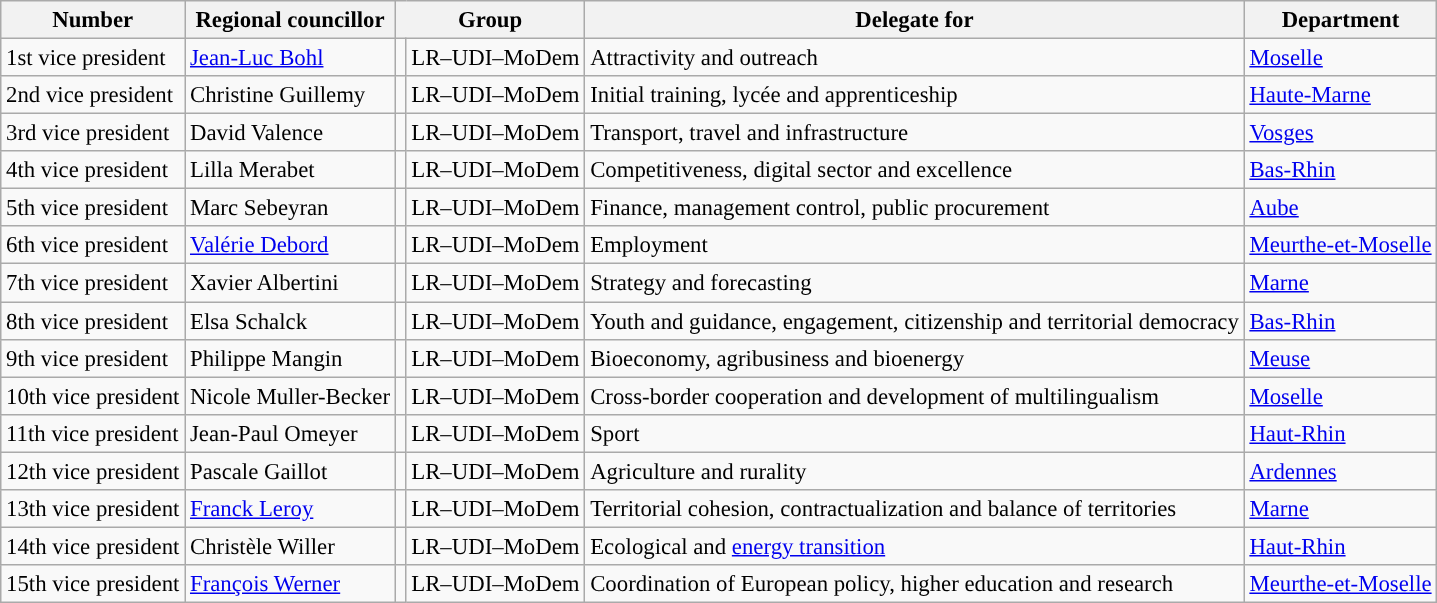<table class="wikitable" style="font-size:95%;">
<tr>
<th>Number</th>
<th>Regional councillor</th>
<th colspan="2">Group</th>
<th>Delegate for</th>
<th>Department</th>
</tr>
<tr>
<td>1st vice president</td>
<td><a href='#'>Jean-Luc Bohl</a></td>
<td style="background:"></td>
<td>LR–UDI–MoDem</td>
<td>Attractivity and outreach</td>
<td><a href='#'>Moselle</a></td>
</tr>
<tr>
<td>2nd vice president</td>
<td>Christine Guillemy</td>
<td style="background:"></td>
<td>LR–UDI–MoDem</td>
<td>Initial training, lycée and apprenticeship</td>
<td><a href='#'>Haute-Marne</a></td>
</tr>
<tr>
<td>3rd vice president</td>
<td>David Valence</td>
<td style="background:"></td>
<td>LR–UDI–MoDem</td>
<td>Transport, travel and infrastructure</td>
<td><a href='#'>Vosges</a></td>
</tr>
<tr>
<td>4th vice president</td>
<td>Lilla Merabet</td>
<td style="background:"></td>
<td>LR–UDI–MoDem</td>
<td>Competitiveness, digital sector and excellence</td>
<td><a href='#'>Bas-Rhin</a></td>
</tr>
<tr>
<td>5th vice president</td>
<td>Marc Sebeyran</td>
<td style="background:"></td>
<td>LR–UDI–MoDem</td>
<td>Finance, management control, public procurement</td>
<td><a href='#'>Aube</a></td>
</tr>
<tr>
<td>6th vice president</td>
<td><a href='#'>Valérie Debord</a></td>
<td style="background:"></td>
<td>LR–UDI–MoDem</td>
<td>Employment</td>
<td><a href='#'>Meurthe-et-Moselle</a></td>
</tr>
<tr>
<td>7th vice president</td>
<td>Xavier Albertini</td>
<td style="background:"></td>
<td>LR–UDI–MoDem</td>
<td>Strategy and forecasting</td>
<td><a href='#'>Marne</a></td>
</tr>
<tr>
<td>8th vice president</td>
<td>Elsa Schalck</td>
<td style="background:"></td>
<td>LR–UDI–MoDem</td>
<td>Youth and guidance, engagement, citizenship and territorial democracy</td>
<td><a href='#'>Bas-Rhin</a></td>
</tr>
<tr>
<td>9th vice president</td>
<td>Philippe Mangin</td>
<td style="background:"></td>
<td>LR–UDI–MoDem</td>
<td>Bioeconomy, agribusiness and bioenergy</td>
<td><a href='#'>Meuse</a></td>
</tr>
<tr>
<td>10th vice president</td>
<td>Nicole Muller-Becker</td>
<td style="background:"></td>
<td>LR–UDI–MoDem</td>
<td>Cross-border cooperation and development of multilingualism</td>
<td><a href='#'>Moselle</a></td>
</tr>
<tr>
<td>11th vice president</td>
<td>Jean-Paul Omeyer</td>
<td style="background:"></td>
<td>LR–UDI–MoDem</td>
<td>Sport</td>
<td><a href='#'>Haut-Rhin</a></td>
</tr>
<tr>
<td>12th vice president</td>
<td>Pascale Gaillot</td>
<td style="background:"></td>
<td>LR–UDI–MoDem</td>
<td>Agriculture and rurality</td>
<td><a href='#'>Ardennes</a></td>
</tr>
<tr>
<td>13th vice president</td>
<td><a href='#'>Franck Leroy</a></td>
<td style="background:"></td>
<td>LR–UDI–MoDem</td>
<td>Territorial cohesion, contractualization and balance of territories</td>
<td><a href='#'>Marne</a></td>
</tr>
<tr>
<td>14th vice president</td>
<td>Christèle Willer</td>
<td style="background:"></td>
<td>LR–UDI–MoDem</td>
<td>Ecological and <a href='#'>energy transition</a></td>
<td><a href='#'>Haut-Rhin</a></td>
</tr>
<tr>
<td>15th vice president</td>
<td><a href='#'>François Werner</a></td>
<td style="background:"></td>
<td>LR–UDI–MoDem</td>
<td>Coordination of European policy, higher education and research</td>
<td><a href='#'>Meurthe-et-Moselle</a></td>
</tr>
</table>
